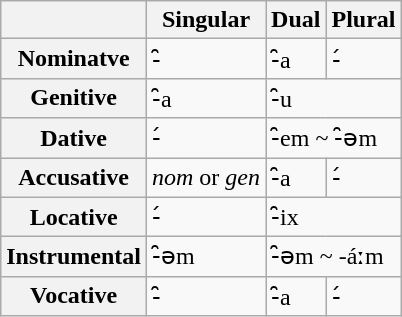<table class="wikitable">
<tr>
<th></th>
<th>Singular</th>
<th>Dual</th>
<th>Plural</th>
</tr>
<tr>
<th>Nominatve</th>
<td>-̑</td>
<td>-̑a</td>
<td>-́</td>
</tr>
<tr>
<th>Genitive</th>
<td>-̑a</td>
<td colspan="2">-̑u</td>
</tr>
<tr>
<th>Dative</th>
<td>-́</td>
<td colspan="2">-̑em ~ -̑əm</td>
</tr>
<tr>
<th>Accusative</th>
<td><em>nom</em> or <em>gen</em></td>
<td>-̑a</td>
<td>-́</td>
</tr>
<tr>
<th>Locative</th>
<td>-́</td>
<td colspan="2">-̑ix</td>
</tr>
<tr>
<th>Instrumental</th>
<td>-̑əm</td>
<td colspan="2">-̑əm ~ -áːm</td>
</tr>
<tr>
<th>Vocative</th>
<td>-̑</td>
<td>-̑a</td>
<td>-́</td>
</tr>
</table>
